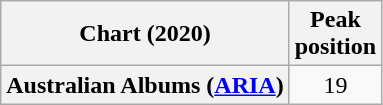<table class="wikitable plainrowheaders" style="text-align:center">
<tr>
<th scope="col">Chart (2020)</th>
<th scope="col">Peak<br>position</th>
</tr>
<tr>
<th scope="row">Australian Albums (<a href='#'>ARIA</a>)</th>
<td>19</td>
</tr>
</table>
